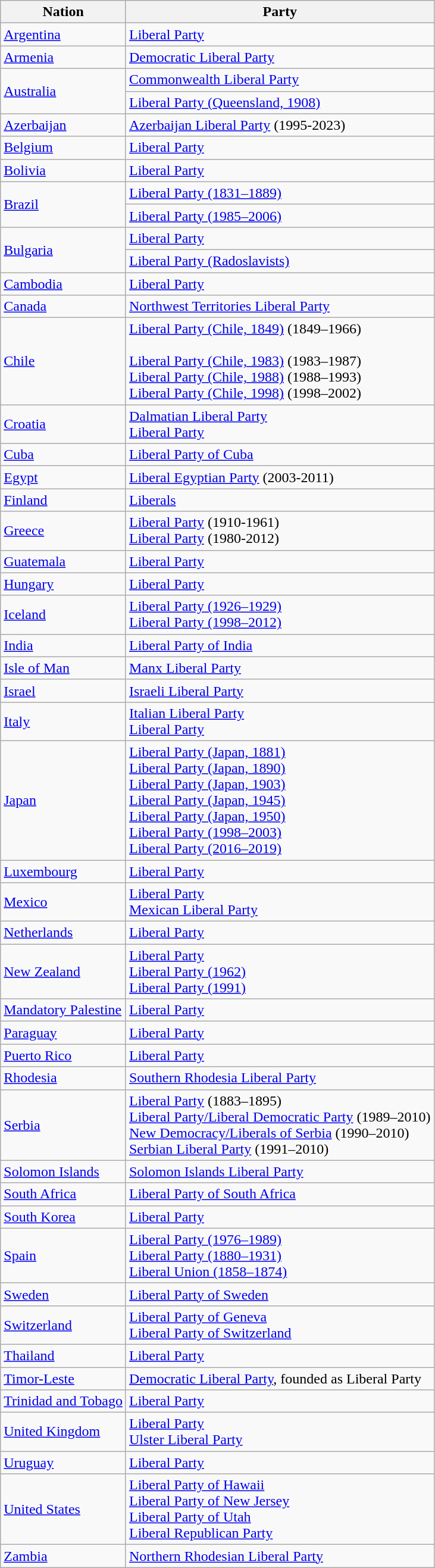<table class="wikitable">
<tr>
<th>Nation</th>
<th>Party</th>
</tr>
<tr>
<td><a href='#'>Argentina</a></td>
<td><a href='#'>Liberal Party</a></td>
</tr>
<tr>
<td><a href='#'>Armenia</a></td>
<td><a href='#'>Democratic Liberal Party</a></td>
</tr>
<tr>
<td rowspan=2><a href='#'>Australia</a></td>
<td><a href='#'>Commonwealth Liberal Party</a></td>
</tr>
<tr>
<td><a href='#'>Liberal Party (Queensland, 1908)</a></td>
</tr>
<tr>
<td><a href='#'>Azerbaijan</a></td>
<td><a href='#'>Azerbaijan Liberal Party</a> (1995-2023)</td>
</tr>
<tr>
<td><a href='#'>Belgium</a></td>
<td><a href='#'>Liberal Party</a></td>
</tr>
<tr>
<td><a href='#'>Bolivia</a></td>
<td><a href='#'>Liberal Party</a></td>
</tr>
<tr>
<td rowspan="2"><a href='#'>Brazil</a></td>
<td><a href='#'>Liberal Party (1831–1889)</a></td>
</tr>
<tr>
<td><a href='#'>Liberal Party (1985–2006)</a></td>
</tr>
<tr>
<td rowspan=2><a href='#'>Bulgaria</a></td>
<td><a href='#'>Liberal Party</a></td>
</tr>
<tr>
<td><a href='#'>Liberal Party (Radoslavists)</a></td>
</tr>
<tr>
<td><a href='#'>Cambodia</a></td>
<td><a href='#'>Liberal Party</a></td>
</tr>
<tr>
<td><a href='#'>Canada</a></td>
<td><a href='#'>Northwest Territories Liberal Party</a></td>
</tr>
<tr>
<td><a href='#'>Chile</a></td>
<td><a href='#'>Liberal Party (Chile, 1849)</a> (1849–1966)<br><br><a href='#'>Liberal Party (Chile, 1983)</a> (1983–1987)
<br><a href='#'>Liberal Party (Chile, 1988)</a> (1988–1993)
<br><a href='#'>Liberal Party (Chile, 1998)</a> (1998–2002)</td>
</tr>
<tr>
<td><a href='#'>Croatia</a></td>
<td><a href='#'>Dalmatian Liberal Party</a><br><a href='#'>Liberal Party</a></td>
</tr>
<tr>
<td><a href='#'>Cuba</a></td>
<td><a href='#'>Liberal Party of Cuba</a></td>
</tr>
<tr>
<td><a href='#'>Egypt</a></td>
<td><a href='#'>Liberal Egyptian Party</a> (2003-2011)</td>
</tr>
<tr>
<td><a href='#'>Finland</a></td>
<td><a href='#'>Liberals</a></td>
</tr>
<tr>
<td><a href='#'>Greece</a></td>
<td><a href='#'>Liberal Party</a> (1910-1961)<br><a href='#'>Liberal Party</a> (1980-2012)</td>
</tr>
<tr>
<td><a href='#'>Guatemala</a></td>
<td><a href='#'>Liberal Party</a></td>
</tr>
<tr>
<td><a href='#'>Hungary</a></td>
<td><a href='#'>Liberal Party</a></td>
</tr>
<tr>
<td><a href='#'>Iceland</a></td>
<td><a href='#'>Liberal Party (1926–1929)</a><br><a href='#'>Liberal Party (1998–2012)</a></td>
</tr>
<tr>
<td><a href='#'>India</a></td>
<td><a href='#'>Liberal Party of India</a></td>
</tr>
<tr>
<td><a href='#'>Isle of Man</a></td>
<td><a href='#'>Manx Liberal Party</a></td>
</tr>
<tr>
<td><a href='#'>Israel</a></td>
<td><a href='#'>Israeli Liberal Party</a></td>
</tr>
<tr>
<td><a href='#'>Italy</a></td>
<td><a href='#'>Italian Liberal Party</a><br><a href='#'>Liberal Party</a></td>
</tr>
<tr>
<td><a href='#'>Japan</a></td>
<td><a href='#'>Liberal Party (Japan, 1881)</a><br><a href='#'>Liberal Party (Japan, 1890)</a><br><a href='#'>Liberal Party (Japan, 1903)</a><br><a href='#'>Liberal Party (Japan, 1945)</a><br><a href='#'>Liberal Party (Japan, 1950)</a><br><a href='#'>Liberal Party (1998–2003)</a><br><a href='#'>Liberal Party (2016–2019)</a></td>
</tr>
<tr>
<td><a href='#'>Luxembourg</a></td>
<td><a href='#'>Liberal Party</a></td>
</tr>
<tr>
<td><a href='#'>Mexico</a></td>
<td><a href='#'>Liberal Party</a><br><a href='#'>Mexican Liberal Party</a></td>
</tr>
<tr>
<td><a href='#'>Netherlands</a></td>
<td><a href='#'>Liberal Party</a></td>
</tr>
<tr>
<td><a href='#'>New Zealand</a></td>
<td><a href='#'>Liberal Party</a><br><a href='#'>Liberal Party (1962)</a><br><a href='#'>Liberal Party (1991)</a></td>
</tr>
<tr>
<td><a href='#'>Mandatory Palestine</a></td>
<td><a href='#'>Liberal Party</a></td>
</tr>
<tr>
<td><a href='#'>Paraguay</a></td>
<td><a href='#'>Liberal Party</a></td>
</tr>
<tr>
<td><a href='#'>Puerto Rico</a></td>
<td><a href='#'>Liberal Party</a></td>
</tr>
<tr>
<td><a href='#'>Rhodesia</a></td>
<td><a href='#'>Southern Rhodesia Liberal Party</a></td>
</tr>
<tr>
<td><a href='#'>Serbia</a></td>
<td><a href='#'>Liberal Party</a> (1883–1895)<br><a href='#'>Liberal Party/Liberal Democratic Party</a> (1989–2010)<br><a href='#'>New Democracy/Liberals of Serbia</a> (1990–2010)<br><a href='#'>Serbian Liberal Party</a> (1991–2010)</td>
</tr>
<tr>
<td><a href='#'>Solomon Islands</a></td>
<td><a href='#'>Solomon Islands Liberal Party</a></td>
</tr>
<tr>
<td><a href='#'>South Africa</a></td>
<td><a href='#'>Liberal Party of South Africa</a></td>
</tr>
<tr>
<td><a href='#'>South Korea</a></td>
<td><a href='#'>Liberal Party</a></td>
</tr>
<tr>
<td><a href='#'>Spain</a></td>
<td><a href='#'>Liberal Party (1976–1989)</a><br><a href='#'>Liberal Party (1880–1931)</a><br><a href='#'>Liberal Union (1858–1874)</a></td>
</tr>
<tr>
<td><a href='#'>Sweden</a></td>
<td><a href='#'>Liberal Party of Sweden</a></td>
</tr>
<tr>
<td><a href='#'>Switzerland</a></td>
<td><a href='#'>Liberal Party of Geneva</a><br><a href='#'>Liberal Party of Switzerland</a></td>
</tr>
<tr>
<td><a href='#'>Thailand</a></td>
<td><a href='#'>Liberal Party</a></td>
</tr>
<tr>
<td><a href='#'>Timor-Leste</a></td>
<td><a href='#'>Democratic Liberal Party</a>, founded as Liberal Party</td>
</tr>
<tr>
<td><a href='#'>Trinidad and Tobago</a></td>
<td><a href='#'>Liberal Party</a></td>
</tr>
<tr>
<td><a href='#'>United Kingdom</a></td>
<td><a href='#'>Liberal Party</a><br><a href='#'>Ulster Liberal Party</a></td>
</tr>
<tr>
<td><a href='#'>Uruguay</a></td>
<td><a href='#'>Liberal Party</a></td>
</tr>
<tr>
<td><a href='#'>United States</a></td>
<td><a href='#'>Liberal Party of Hawaii</a><br><a href='#'>Liberal Party of New Jersey</a><br><a href='#'>Liberal Party of Utah</a><br><a href='#'>Liberal Republican Party</a></td>
</tr>
<tr>
<td><a href='#'>Zambia</a></td>
<td><a href='#'>Northern Rhodesian Liberal Party</a></td>
</tr>
</table>
